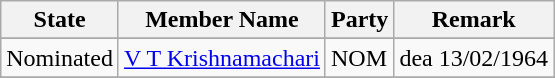<table class="wikitable sortable">
<tr>
<th>State</th>
<th>Member Name</th>
<th>Party</th>
<th>Remark</th>
</tr>
<tr>
</tr>
<tr>
<td>Nominated</td>
<td><a href='#'>V T Krishnamachari</a></td>
<td>NOM</td>
<td>dea 13/02/1964</td>
</tr>
<tr>
</tr>
<tr>
</tr>
</table>
